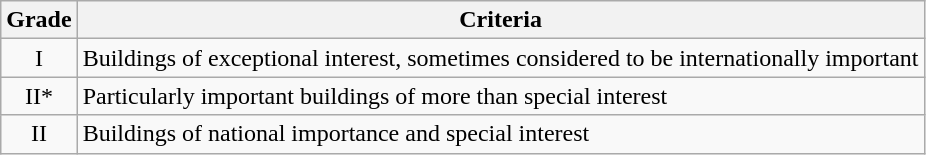<table class="wikitable">
<tr>
<th>Grade</th>
<th>Criteria</th>
</tr>
<tr>
<td align="center" >I</td>
<td>Buildings of exceptional interest, sometimes considered to be internationally important</td>
</tr>
<tr>
<td align="center" >II*</td>
<td>Particularly important buildings of more than special interest</td>
</tr>
<tr>
<td align="center" >II</td>
<td>Buildings of national importance and special interest</td>
</tr>
</table>
